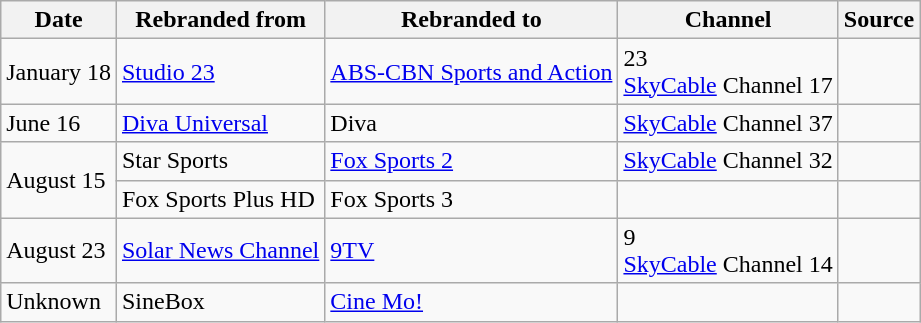<table class="wikitable">
<tr>
<th>Date</th>
<th>Rebranded from</th>
<th>Rebranded to</th>
<th>Channel</th>
<th>Source</th>
</tr>
<tr>
<td>January 18</td>
<td><a href='#'>Studio 23</a></td>
<td><a href='#'>ABS-CBN Sports and Action</a></td>
<td>23<br><a href='#'>SkyCable</a> Channel 17</td>
<td></td>
</tr>
<tr>
<td>June 16</td>
<td><a href='#'>Diva Universal</a></td>
<td>Diva</td>
<td><a href='#'>SkyCable</a> Channel 37</td>
<td></td>
</tr>
<tr>
<td rowspan="2">August 15</td>
<td>Star Sports</td>
<td><a href='#'>Fox Sports 2</a></td>
<td><a href='#'>SkyCable</a> Channel 32</td>
<td></td>
</tr>
<tr>
<td>Fox Sports Plus HD</td>
<td>Fox Sports 3</td>
<td></td>
<td></td>
</tr>
<tr>
<td>August 23</td>
<td><a href='#'>Solar News Channel</a></td>
<td><a href='#'>9TV</a></td>
<td>9<br><a href='#'>SkyCable</a> Channel 14</td>
<td></td>
</tr>
<tr>
<td>Unknown</td>
<td>SineBox</td>
<td><a href='#'>Cine Mo!</a></td>
<td></td>
<td></td>
</tr>
</table>
